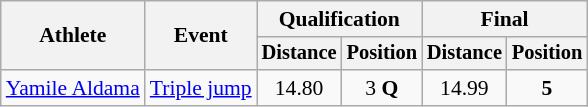<table class=wikitable style="font-size:90%">
<tr>
<th rowspan="2">Athlete</th>
<th rowspan="2">Event</th>
<th colspan="2">Qualification</th>
<th colspan="2">Final</th>
</tr>
<tr style="font-size:95%">
<th>Distance</th>
<th>Position</th>
<th>Distance</th>
<th>Position</th>
</tr>
<tr align=center>
<td align=left><a href='#'>Yamile Aldama</a></td>
<td align=left><a href='#'>Triple jump</a></td>
<td>14.80</td>
<td>3 <strong>Q</strong></td>
<td>14.99</td>
<td><strong>5</strong></td>
</tr>
</table>
